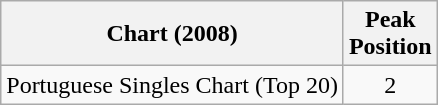<table class="wikitable">
<tr>
<th align="center">Chart (2008)</th>
<th align="left">Peak<br>Position</th>
</tr>
<tr>
<td align="left">Portuguese Singles Chart (Top 20)</td>
<td align="center">2</td>
</tr>
</table>
